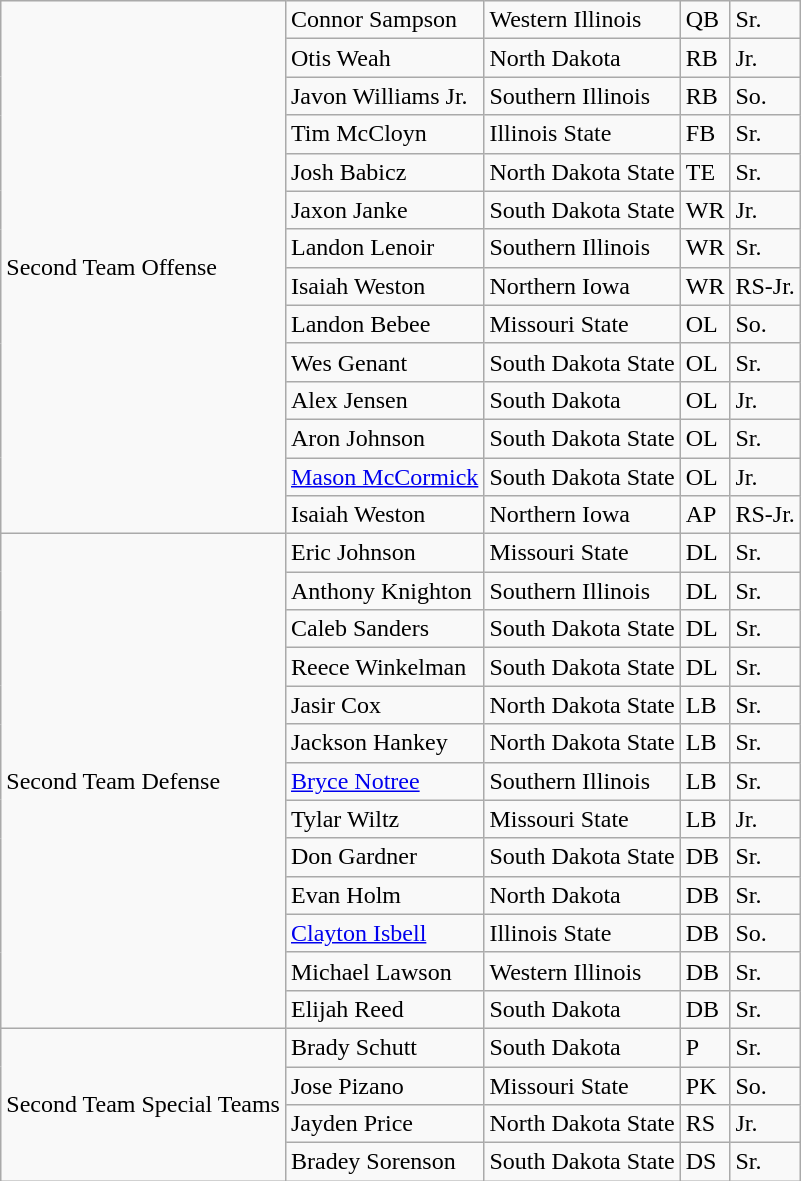<table class="wikitable">
<tr>
<td rowspan=14>Second Team Offense</td>
<td>Connor Sampson</td>
<td>Western Illinois</td>
<td>QB</td>
<td>Sr.</td>
</tr>
<tr>
<td>Otis Weah</td>
<td>North Dakota</td>
<td>RB</td>
<td>Jr.</td>
</tr>
<tr>
<td>Javon Williams Jr.</td>
<td>Southern Illinois</td>
<td>RB</td>
<td>So.</td>
</tr>
<tr>
<td>Tim McCloyn</td>
<td>Illinois State</td>
<td>FB</td>
<td>Sr.</td>
</tr>
<tr>
<td>Josh Babicz</td>
<td>North Dakota State</td>
<td>TE</td>
<td>Sr.</td>
</tr>
<tr>
<td>Jaxon Janke</td>
<td>South Dakota State</td>
<td>WR</td>
<td>Jr.</td>
</tr>
<tr>
<td>Landon Lenoir</td>
<td>Southern Illinois</td>
<td>WR</td>
<td>Sr.</td>
</tr>
<tr>
<td>Isaiah Weston</td>
<td>Northern Iowa</td>
<td>WR</td>
<td>RS-Jr.</td>
</tr>
<tr>
<td>Landon Bebee</td>
<td>Missouri State</td>
<td>OL</td>
<td>So.</td>
</tr>
<tr>
<td>Wes Genant</td>
<td>South Dakota State</td>
<td>OL</td>
<td>Sr.</td>
</tr>
<tr>
<td>Alex Jensen</td>
<td>South Dakota</td>
<td>OL</td>
<td>Jr.</td>
</tr>
<tr>
<td>Aron Johnson</td>
<td>South Dakota State</td>
<td>OL</td>
<td>Sr.</td>
</tr>
<tr>
<td><a href='#'>Mason McCormick</a></td>
<td>South Dakota State</td>
<td>OL</td>
<td>Jr.</td>
</tr>
<tr>
<td>Isaiah Weston</td>
<td>Northern Iowa</td>
<td>AP</td>
<td>RS-Jr.</td>
</tr>
<tr>
<td rowspan=13>Second Team Defense</td>
<td>Eric Johnson</td>
<td>Missouri State</td>
<td>DL</td>
<td>Sr.</td>
</tr>
<tr>
<td>Anthony Knighton</td>
<td>Southern Illinois</td>
<td>DL</td>
<td>Sr.</td>
</tr>
<tr>
<td>Caleb Sanders</td>
<td>South Dakota State</td>
<td>DL</td>
<td>Sr.</td>
</tr>
<tr>
<td>Reece Winkelman</td>
<td>South Dakota State</td>
<td>DL</td>
<td>Sr.</td>
</tr>
<tr>
<td>Jasir Cox</td>
<td>North Dakota State</td>
<td>LB</td>
<td>Sr.</td>
</tr>
<tr>
<td>Jackson Hankey</td>
<td>North Dakota State</td>
<td>LB</td>
<td>Sr.</td>
</tr>
<tr>
<td><a href='#'>Bryce Notree</a></td>
<td>Southern Illinois</td>
<td>LB</td>
<td>Sr.</td>
</tr>
<tr>
<td>Tylar Wiltz</td>
<td>Missouri State</td>
<td>LB</td>
<td>Jr.</td>
</tr>
<tr>
<td>Don Gardner</td>
<td>South Dakota State</td>
<td>DB</td>
<td>Sr.</td>
</tr>
<tr>
<td>Evan Holm</td>
<td>North Dakota</td>
<td>DB</td>
<td>Sr.</td>
</tr>
<tr>
<td><a href='#'>Clayton Isbell</a></td>
<td>Illinois State</td>
<td>DB</td>
<td>So.</td>
</tr>
<tr>
<td>Michael Lawson</td>
<td>Western Illinois</td>
<td>DB</td>
<td>Sr.</td>
</tr>
<tr>
<td>Elijah Reed</td>
<td>South Dakota</td>
<td>DB</td>
<td>Sr.</td>
</tr>
<tr>
<td rowspan=4>Second Team Special Teams</td>
<td>Brady Schutt</td>
<td>South Dakota</td>
<td>P</td>
<td>Sr.</td>
</tr>
<tr>
<td>Jose Pizano</td>
<td>Missouri State</td>
<td>PK</td>
<td>So.</td>
</tr>
<tr>
<td>Jayden Price</td>
<td>North Dakota State</td>
<td>RS</td>
<td>Jr.</td>
</tr>
<tr>
<td>Bradey Sorenson</td>
<td>South Dakota State</td>
<td>DS</td>
<td>Sr.</td>
</tr>
</table>
